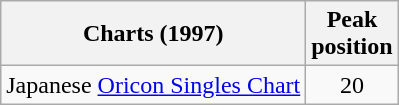<table class="wikitable">
<tr>
<th>Charts (1997)</th>
<th>Peak<br>position</th>
</tr>
<tr>
<td>Japanese <a href='#'>Oricon Singles Chart</a></td>
<td align="center">20</td>
</tr>
</table>
